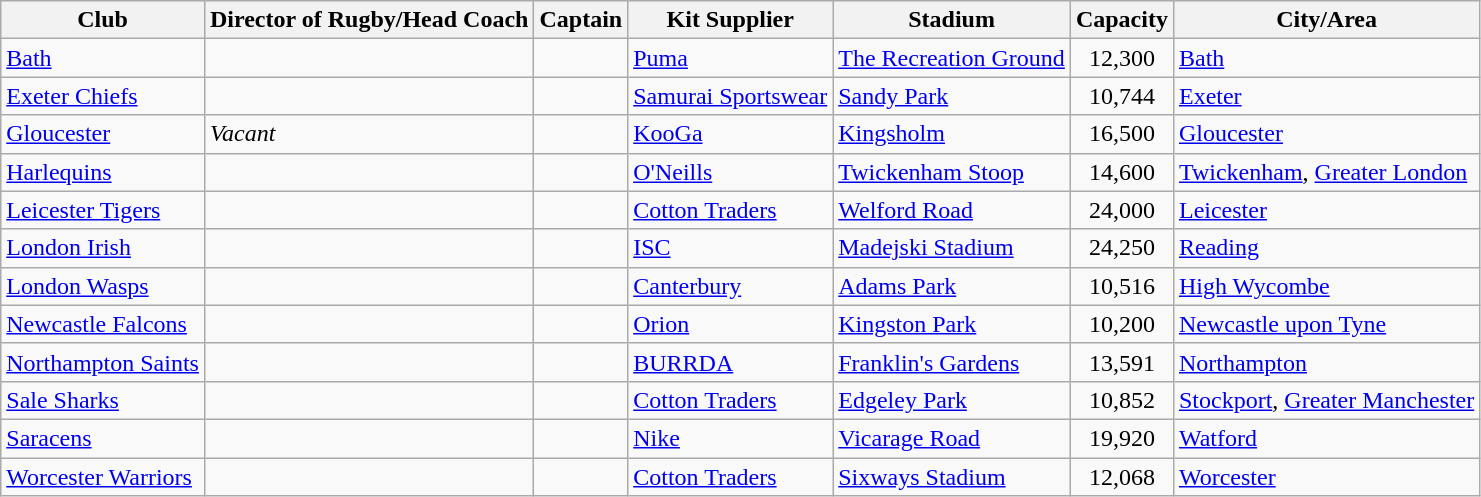<table class="wikitable sortable">
<tr>
<th>Club</th>
<th>Director of Rugby/Head Coach</th>
<th>Captain</th>
<th>Kit Supplier</th>
<th>Stadium</th>
<th>Capacity</th>
<th>City/Area</th>
</tr>
<tr>
<td><a href='#'>Bath</a></td>
<td></td>
<td></td>
<td><a href='#'>Puma</a></td>
<td><a href='#'>The Recreation Ground</a></td>
<td align=center>12,300</td>
<td><a href='#'>Bath</a></td>
</tr>
<tr>
<td><a href='#'>Exeter Chiefs</a></td>
<td></td>
<td></td>
<td><a href='#'>Samurai Sportswear</a></td>
<td><a href='#'>Sandy Park</a></td>
<td align=center>10,744</td>
<td><a href='#'>Exeter</a></td>
</tr>
<tr>
<td><a href='#'>Gloucester</a></td>
<td><em>Vacant</em></td>
<td></td>
<td><a href='#'>KooGa</a></td>
<td><a href='#'>Kingsholm</a></td>
<td align=center>16,500</td>
<td><a href='#'>Gloucester</a></td>
</tr>
<tr>
<td><a href='#'>Harlequins</a></td>
<td></td>
<td></td>
<td><a href='#'>O'Neills</a></td>
<td><a href='#'>Twickenham Stoop</a></td>
<td align=center>14,600</td>
<td><a href='#'>Twickenham</a>, <a href='#'>Greater London</a></td>
</tr>
<tr>
<td><a href='#'>Leicester Tigers</a></td>
<td></td>
<td></td>
<td><a href='#'>Cotton Traders</a></td>
<td><a href='#'>Welford Road</a></td>
<td align=center>24,000</td>
<td><a href='#'>Leicester</a></td>
</tr>
<tr>
<td><a href='#'>London Irish</a></td>
<td></td>
<td></td>
<td><a href='#'>ISC</a></td>
<td><a href='#'>Madejski Stadium</a></td>
<td align=center>24,250</td>
<td><a href='#'>Reading</a></td>
</tr>
<tr>
<td><a href='#'>London Wasps</a></td>
<td></td>
<td></td>
<td><a href='#'>Canterbury</a></td>
<td><a href='#'>Adams Park</a></td>
<td align=center>10,516</td>
<td><a href='#'>High Wycombe</a></td>
</tr>
<tr>
<td><a href='#'>Newcastle Falcons</a></td>
<td></td>
<td></td>
<td><a href='#'>Orion</a></td>
<td><a href='#'>Kingston Park</a></td>
<td align=center>10,200</td>
<td><a href='#'>Newcastle upon Tyne</a></td>
</tr>
<tr>
<td><a href='#'>Northampton Saints</a></td>
<td></td>
<td></td>
<td><a href='#'>BURRDA</a></td>
<td><a href='#'>Franklin's Gardens</a></td>
<td align=center>13,591</td>
<td><a href='#'>Northampton</a></td>
</tr>
<tr>
<td><a href='#'>Sale Sharks</a></td>
<td></td>
<td></td>
<td><a href='#'>Cotton Traders</a></td>
<td><a href='#'>Edgeley Park</a></td>
<td align=center>10,852</td>
<td><a href='#'>Stockport</a>, <a href='#'>Greater Manchester</a></td>
</tr>
<tr>
<td><a href='#'>Saracens</a></td>
<td></td>
<td></td>
<td><a href='#'>Nike</a></td>
<td><a href='#'>Vicarage Road</a></td>
<td align=center>19,920</td>
<td><a href='#'>Watford</a></td>
</tr>
<tr>
<td><a href='#'>Worcester Warriors</a></td>
<td></td>
<td></td>
<td><a href='#'>Cotton Traders</a></td>
<td><a href='#'>Sixways Stadium</a></td>
<td align=center>12,068</td>
<td><a href='#'>Worcester</a></td>
</tr>
</table>
